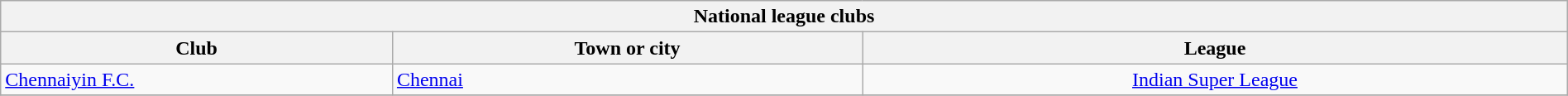<table class="wikitable sortable" width="100%">
<tr>
<th colspan="3">National league clubs</th>
</tr>
<tr>
<th !width="25%">Club</th>
<th width="30%">Town or city</th>
<th width="45%">League</th>
</tr>
<tr>
<td><a href='#'>Chennaiyin F.C.</a></td>
<td><a href='#'>Chennai</a></td>
<td align="center"><a href='#'>Indian Super League</a></td>
</tr>
<tr>
</tr>
</table>
